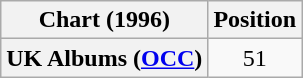<table class="wikitable plainrowheaders" style="text-align:center;">
<tr>
<th scope="col">Chart (1996)</th>
<th scope="col">Position</th>
</tr>
<tr>
<th scope="row">UK Albums (<a href='#'>OCC</a>)</th>
<td>51</td>
</tr>
</table>
